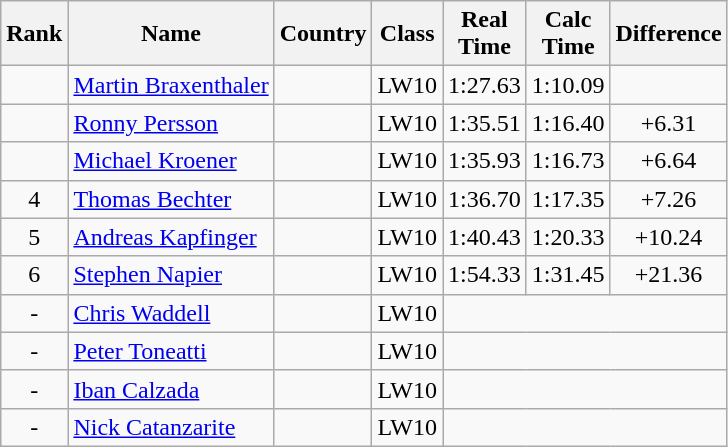<table class="wikitable sortable" style="text-align:center">
<tr>
<th>Rank</th>
<th>Name</th>
<th>Country</th>
<th>Class</th>
<th>Real<br>Time</th>
<th>Calc<br>Time</th>
<th Class="unsortable">Difference</th>
</tr>
<tr>
<td></td>
<td align=left><a href='#'>Martin Braxenthaler</a></td>
<td align=left></td>
<td>LW10</td>
<td>1:27.63</td>
<td>1:10.09</td>
</tr>
<tr>
<td></td>
<td align=left><a href='#'>Ronny Persson</a></td>
<td align=left></td>
<td>LW10</td>
<td>1:35.51</td>
<td>1:16.40</td>
<td>+6.31</td>
</tr>
<tr>
<td></td>
<td align=left><a href='#'>Michael Kroener</a></td>
<td align=left></td>
<td>LW10</td>
<td>1:35.93</td>
<td>1:16.73</td>
<td>+6.64</td>
</tr>
<tr>
<td>4</td>
<td align=left><a href='#'>Thomas Bechter</a></td>
<td align=left></td>
<td>LW10</td>
<td>1:36.70</td>
<td>1:17.35</td>
<td>+7.26</td>
</tr>
<tr>
<td>5</td>
<td align=left><a href='#'>Andreas Kapfinger</a></td>
<td align=left></td>
<td>LW10</td>
<td>1:40.43</td>
<td>1:20.33</td>
<td>+10.24</td>
</tr>
<tr>
<td>6</td>
<td align=left><a href='#'>Stephen Napier</a></td>
<td align=left></td>
<td>LW10</td>
<td>1:54.33</td>
<td>1:31.45</td>
<td>+21.36</td>
</tr>
<tr>
<td>-</td>
<td align=left><a href='#'>Chris Waddell</a></td>
<td align=left></td>
<td>LW10</td>
<td colspan=3></td>
</tr>
<tr>
<td>-</td>
<td align=left><a href='#'>Peter Toneatti</a></td>
<td align=left></td>
<td>LW10</td>
<td colspan=3></td>
</tr>
<tr>
<td>-</td>
<td align=left><a href='#'>Iban Calzada</a></td>
<td align=left></td>
<td>LW10</td>
<td colspan=3></td>
</tr>
<tr>
<td>-</td>
<td align=left><a href='#'>Nick Catanzarite</a></td>
<td align=left></td>
<td>LW10</td>
<td colspan=3></td>
</tr>
</table>
